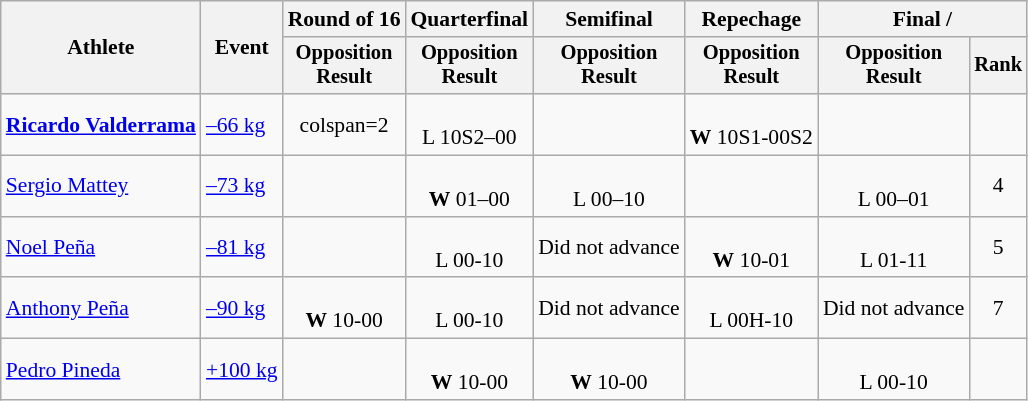<table class=wikitable style=font-size:90%;text-align:center>
<tr>
<th rowspan=2>Athlete</th>
<th rowspan=2>Event</th>
<th>Round of 16</th>
<th>Quarterfinal</th>
<th>Semifinal</th>
<th>Repechage</th>
<th colspan=2>Final / </th>
</tr>
<tr style=font-size:95%>
<th>Opposition<br>Result</th>
<th>Opposition<br>Result</th>
<th>Opposition<br>Result</th>
<th>Opposition<br>Result</th>
<th>Opposition<br>Result</th>
<th>Rank</th>
</tr>
<tr>
<td align=left><strong><a href='#'>Ricardo Valderrama</a></strong></td>
<td align=left><a href='#'>–66 kg</a></td>
<td>colspan=2 </td>
<td><br>L 10S2–00</td>
<td></td>
<td><br><strong>W</strong> 10S1-00S2</td>
<td></td>
</tr>
<tr>
<td align=left><a href='#'>Sergio Mattey</a></td>
<td align=left><a href='#'>–73 kg</a></td>
<td></td>
<td><br><strong>W</strong> 01–00</td>
<td><br>L 00–10</td>
<td></td>
<td><br>L 00–01</td>
<td>4</td>
</tr>
<tr>
<td align=left><a href='#'>Noel Peña</a></td>
<td align=left><a href='#'>–81 kg</a></td>
<td></td>
<td><br> L 00-10</td>
<td>Did not advance</td>
<td><br><strong>W</strong> 10-01</td>
<td><br> L 01-11</td>
<td>5</td>
</tr>
<tr>
<td align=left><a href='#'>Anthony Peña</a></td>
<td align=left><a href='#'>–90 kg</a></td>
<td><br><strong>W</strong> 10-00</td>
<td><br> L 00-10</td>
<td>Did not advance</td>
<td><br> L 00H-10</td>
<td>Did not advance</td>
<td>7</td>
</tr>
<tr>
<td align=left><a href='#'>Pedro Pineda</a></td>
<td align=left><a href='#'>+100 kg</a></td>
<td></td>
<td><br> <strong>W</strong> 10-00</td>
<td><br> <strong>W</strong> 10-00</td>
<td></td>
<td><br> L 00-10</td>
<td></td>
</tr>
</table>
